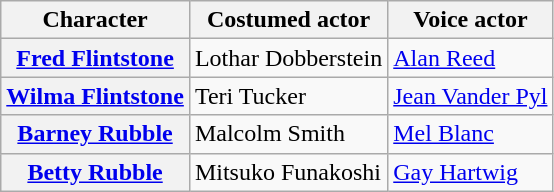<table class="wikitable sortable">
<tr>
<th>Character</th>
<th>Costumed actor</th>
<th>Voice actor</th>
</tr>
<tr>
<th><a href='#'>Fred Flintstone</a></th>
<td>Lothar Dobberstein</td>
<td><a href='#'>Alan Reed</a></td>
</tr>
<tr>
<th><a href='#'>Wilma Flintstone</a></th>
<td>Teri Tucker</td>
<td><a href='#'>Jean Vander Pyl</a></td>
</tr>
<tr>
<th><a href='#'>Barney Rubble</a></th>
<td>Malcolm Smith</td>
<td><a href='#'>Mel Blanc</a></td>
</tr>
<tr>
<th><a href='#'>Betty Rubble</a></th>
<td>Mitsuko Funakoshi</td>
<td><a href='#'>Gay Hartwig</a></td>
</tr>
</table>
